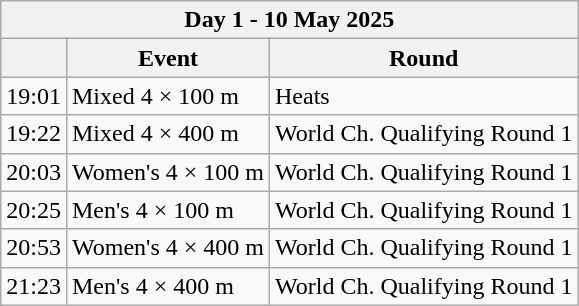<table class="wikitable World Athletics Relays schedule">
<tr>
<th colspan="6">Day 1 - 10 May 2025</th>
</tr>
<tr>
<th></th>
<th>Event</th>
<th colspan="2">Round</th>
</tr>
<tr>
<td>19:01</td>
<td>Mixed 4 × 100 m</td>
<td>Heats</td>
</tr>
<tr>
<td>19:22</td>
<td>Mixed 4 × 400 m</td>
<td>World Ch. Qualifying Round 1</td>
</tr>
<tr>
<td>20:03</td>
<td>Women's 4 × 100 m</td>
<td>World Ch. Qualifying Round 1</td>
</tr>
<tr>
<td>20:25</td>
<td>Men's 4 × 100 m</td>
<td>World Ch. Qualifying Round 1</td>
</tr>
<tr>
<td>20:53</td>
<td>Women's 4 × 400 m</td>
<td>World Ch. Qualifying Round 1</td>
</tr>
<tr>
<td>21:23</td>
<td>Men's 4 × 400 m</td>
<td>World Ch. Qualifying Round 1</td>
</tr>
</table>
